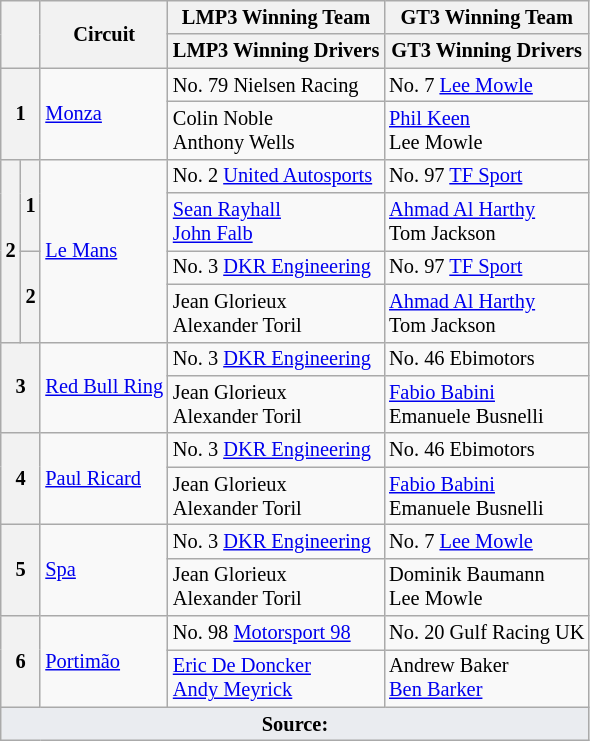<table class="wikitable" style="font-size: 85%;">
<tr>
<th colspan=2 rowspan=2></th>
<th rowspan=2>Circuit</th>
<th>LMP3 Winning Team</th>
<th>GT3 Winning Team</th>
</tr>
<tr>
<th>LMP3 Winning Drivers</th>
<th>GT3 Winning Drivers</th>
</tr>
<tr>
<th colspan=2 rowspan=2>1</th>
<td rowspan=2><a href='#'>Monza</a></td>
<td> No. 79 Nielsen Racing</td>
<td> No. 7 <a href='#'>Lee Mowle</a></td>
</tr>
<tr>
<td> Colin Noble<br> Anthony Wells</td>
<td> <a href='#'>Phil Keen</a><br> Lee Mowle</td>
</tr>
<tr>
<th rowspan=4>2</th>
<th rowspan=2>1</th>
<td rowspan=4><a href='#'>Le Mans</a></td>
<td> No. 2 <a href='#'>United Autosports</a></td>
<td> No. 97 <a href='#'>TF Sport</a></td>
</tr>
<tr>
<td> <a href='#'>Sean Rayhall</a><br> <a href='#'>John Falb</a></td>
<td> <a href='#'>Ahmad Al Harthy</a><br> Tom Jackson</td>
</tr>
<tr>
<th rowspan=2>2</th>
<td> No. 3 <a href='#'>DKR Engineering</a></td>
<td> No. 97 <a href='#'>TF Sport</a></td>
</tr>
<tr>
<td> Jean Glorieux<br> Alexander Toril</td>
<td> <a href='#'>Ahmad Al Harthy</a><br> Tom Jackson</td>
</tr>
<tr>
<th colspan=2 rowspan=2>3</th>
<td rowspan=2><a href='#'>Red Bull Ring</a></td>
<td> No. 3 <a href='#'>DKR Engineering</a></td>
<td> No. 46 Ebimotors</td>
</tr>
<tr>
<td> Jean Glorieux<br> Alexander Toril</td>
<td> <a href='#'>Fabio Babini</a><br> Emanuele Busnelli</td>
</tr>
<tr>
<th colspan=2 rowspan=2>4</th>
<td rowspan=2><a href='#'>Paul Ricard</a></td>
<td> No. 3 <a href='#'>DKR Engineering</a></td>
<td> No. 46 Ebimotors</td>
</tr>
<tr>
<td> Jean Glorieux<br> Alexander Toril</td>
<td> <a href='#'>Fabio Babini</a><br> Emanuele Busnelli</td>
</tr>
<tr>
<th colspan=2 rowspan=2>5</th>
<td rowspan=2><a href='#'>Spa</a></td>
<td> No. 3 <a href='#'>DKR Engineering</a></td>
<td> No. 7 <a href='#'>Lee Mowle</a></td>
</tr>
<tr>
<td> Jean Glorieux<br> Alexander Toril</td>
<td> Dominik Baumann<br> Lee Mowle</td>
</tr>
<tr>
<th colspan=2 rowspan=2>6</th>
<td rowspan=2><a href='#'>Portimão</a></td>
<td> No. 98 <a href='#'>Motorsport 98</a></td>
<td> No. 20 Gulf Racing UK</td>
</tr>
<tr>
<td> <a href='#'>Eric De Doncker</a><br> <a href='#'>Andy Meyrick</a></td>
<td> Andrew Baker<br> <a href='#'>Ben Barker</a></td>
</tr>
<tr class="sortbottom">
<td colspan="5" style="background-color:#EAECF0;text-align:center"><strong>Source:</strong></td>
</tr>
</table>
